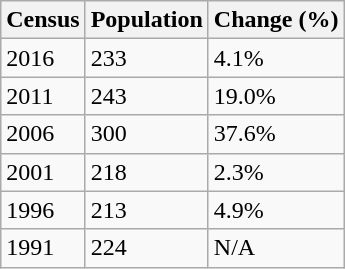<table class="wikitable">
<tr>
<th>Census</th>
<th>Population</th>
<th>Change (%)</th>
</tr>
<tr>
<td>2016</td>
<td>233</td>
<td> 4.1%</td>
</tr>
<tr>
<td>2011</td>
<td>243</td>
<td> 19.0%</td>
</tr>
<tr>
<td>2006</td>
<td>300</td>
<td> 37.6%</td>
</tr>
<tr>
<td>2001</td>
<td>218</td>
<td> 2.3%</td>
</tr>
<tr>
<td>1996</td>
<td>213</td>
<td> 4.9%</td>
</tr>
<tr>
<td>1991</td>
<td>224</td>
<td>N/A</td>
</tr>
</table>
